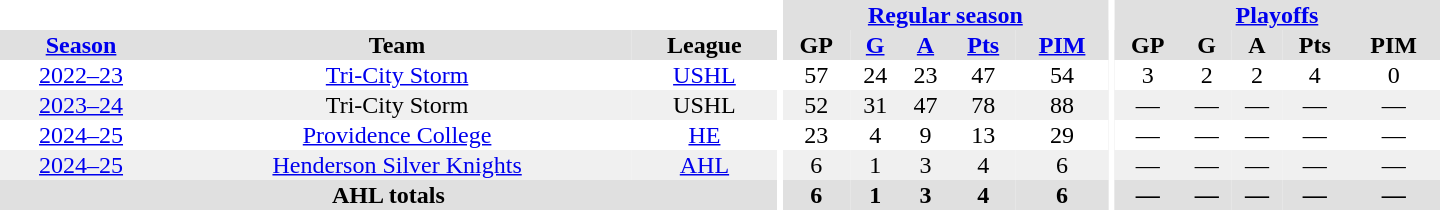<table border="0" cellpadding="1" cellspacing="0" style="text-align:center; width:60em;">
<tr bgcolor="#e0e0e0">
<th colspan="3" bgcolor="#ffffff"></th>
<th rowspan="94" bgcolor="#ffffff"></th>
<th colspan="5"><a href='#'>Regular season</a></th>
<th rowspan="94" bgcolor="#ffffff"></th>
<th colspan="5"><a href='#'>Playoffs</a></th>
</tr>
<tr bgcolor="#e0e0e0">
<th><a href='#'>Season</a></th>
<th>Team</th>
<th>League</th>
<th>GP</th>
<th><a href='#'>G</a></th>
<th><a href='#'>A</a></th>
<th><a href='#'>Pts</a></th>
<th><a href='#'>PIM</a></th>
<th>GP</th>
<th>G</th>
<th>A</th>
<th>Pts</th>
<th>PIM</th>
</tr>
<tr>
<td><a href='#'>2022–23</a></td>
<td><a href='#'>Tri-City Storm</a></td>
<td><a href='#'>USHL</a></td>
<td>57</td>
<td>24</td>
<td>23</td>
<td>47</td>
<td>54</td>
<td>3</td>
<td>2</td>
<td>2</td>
<td>4</td>
<td>0</td>
</tr>
<tr bgcolor="f0f0f0">
<td><a href='#'>2023–24</a></td>
<td>Tri-City Storm</td>
<td>USHL</td>
<td>52</td>
<td>31</td>
<td>47</td>
<td>78</td>
<td>88</td>
<td>—</td>
<td>—</td>
<td>—</td>
<td>—</td>
<td>—</td>
</tr>
<tr>
<td><a href='#'>2024–25</a></td>
<td><a href='#'>Providence College</a></td>
<td><a href='#'>HE</a></td>
<td>23</td>
<td>4</td>
<td>9</td>
<td>13</td>
<td>29</td>
<td>—</td>
<td>—</td>
<td>—</td>
<td>—</td>
<td>—</td>
</tr>
<tr bgcolor="f0f0f0">
<td><a href='#'>2024–25</a></td>
<td><a href='#'>Henderson Silver Knights</a></td>
<td><a href='#'>AHL</a></td>
<td>6</td>
<td>1</td>
<td>3</td>
<td>4</td>
<td>6</td>
<td>—</td>
<td>—</td>
<td>—</td>
<td>—</td>
<td>—</td>
</tr>
<tr bgcolor="#e0e0e0">
<th colspan="3">AHL totals</th>
<th>6</th>
<th>1</th>
<th>3</th>
<th>4</th>
<th>6</th>
<th>—</th>
<th>—</th>
<th>—</th>
<th>—</th>
<th>—</th>
</tr>
</table>
